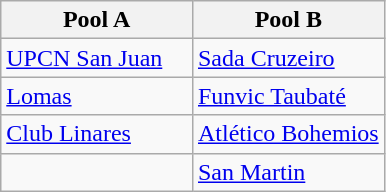<table class="wikitable">
<tr>
<th width=50%>Pool A</th>
<th width=50%>Pool B</th>
</tr>
<tr>
<td> <a href='#'>UPCN San Juan</a></td>
<td> <a href='#'>Sada Cruzeiro</a></td>
</tr>
<tr>
<td> <a href='#'>Lomas</a></td>
<td> <a href='#'>Funvic Taubaté</a></td>
</tr>
<tr>
<td> <a href='#'>Club Linares</a></td>
<td> <a href='#'>Atlético Bohemios</a></td>
</tr>
<tr>
<td></td>
<td> <a href='#'>San Martin</a></td>
</tr>
</table>
